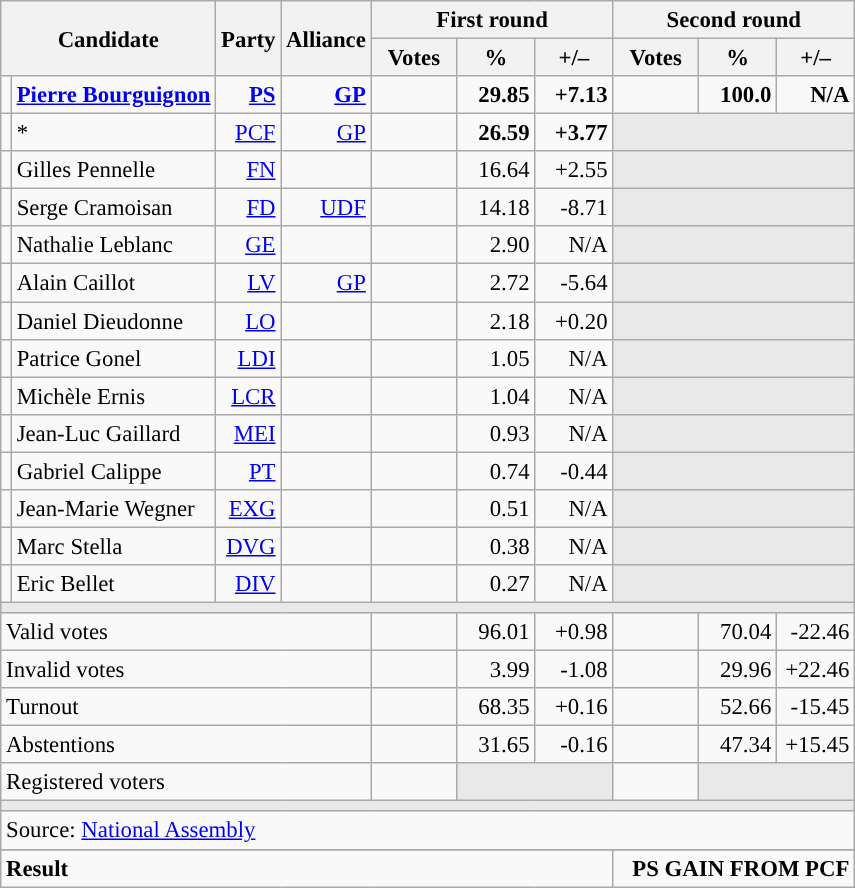<table class="wikitable" style="text-align:right;font-size:95%;">
<tr>
<th rowspan="2" colspan="2">Candidate</th>
<th rowspan="2">Party</th>
<th rowspan="2">Alliance</th>
<th colspan="3">First round</th>
<th colspan="3">Second round</th>
</tr>
<tr>
<th style="width:50px;">Votes</th>
<th style="width:45px;">%</th>
<th style="width:45px;">+/–</th>
<th style="width:50px;">Votes</th>
<th style="width:45px;">%</th>
<th style="width:45px;">+/–</th>
</tr>
<tr>
<td style="color:inherit;background:"></td>
<td style="text-align:left;"><strong><a href='#'>Pierre Bourguignon</a></strong></td>
<td><a href='#'><strong>PS</strong></a> </td>
<td><a href='#'><strong>GP</strong></a> </td>
<td></td>
<td><strong>29.85</strong></td>
<td><strong>+7.13</strong></td>
<td><strong></strong></td>
<td><strong>100.0</strong></td>
<td><strong>N/A</strong></td>
</tr>
<tr>
<td style="color:inherit;background:"></td>
<td style="text-align:left;">*</td>
<td><a href='#'>PCF</a></td>
<td><a href='#'>GP</a></td>
<td> </td>
<td><strong>26.59</strong></td>
<td><strong>+3.77</strong></td>
<td colspan="3" style="background:#E9E9E9;"></td>
</tr>
<tr>
<td style="color:inherit;background:"></td>
<td style="text-align:left;">Gilles Pennelle</td>
<td><a href='#'>FN</a></td>
<td></td>
<td> </td>
<td>16.64</td>
<td>+2.55</td>
<td colspan="3" style="background:#E9E9E9;"></td>
</tr>
<tr>
<td style="color:inherit;background:"></td>
<td style="text-align:left;">Serge Cramoisan</td>
<td><a href='#'>FD</a></td>
<td><a href='#'>UDF</a></td>
<td> </td>
<td>14.18</td>
<td>-8.71</td>
<td colspan="3" style="background:#E9E9E9;"></td>
</tr>
<tr>
<td style="color:inherit;background:"></td>
<td style="text-align:left;">Nathalie Leblanc</td>
<td><a href='#'>GE</a></td>
<td></td>
<td> </td>
<td>2.90</td>
<td>N/A</td>
<td colspan="3" style="background:#E9E9E9;"></td>
</tr>
<tr>
<td style="color:inherit;background:"></td>
<td style="text-align:left;">Alain Caillot</td>
<td><a href='#'>LV</a></td>
<td><a href='#'>GP</a></td>
<td> </td>
<td>2.72</td>
<td>-5.64</td>
<td colspan="3" style="background:#E9E9E9;"></td>
</tr>
<tr>
<td style="color:inherit;background:"></td>
<td style="text-align:left;">Daniel Dieudonne</td>
<td><a href='#'>LO</a></td>
<td></td>
<td> </td>
<td>2.18</td>
<td>+0.20</td>
<td colspan="3" style="background:#E9E9E9;"></td>
</tr>
<tr>
<td style="color:inherit;background:"></td>
<td style="text-align:left;">Patrice Gonel</td>
<td><a href='#'>LDI</a></td>
<td></td>
<td> </td>
<td>1.05</td>
<td>N/A</td>
<td colspan="3" style="background:#E9E9E9;"></td>
</tr>
<tr>
<td style="color:inherit;background:"></td>
<td style="text-align:left;">Michèle Ernis</td>
<td><a href='#'>LCR</a></td>
<td></td>
<td> </td>
<td>1.04</td>
<td>N/A</td>
<td colspan="3" style="background:#E9E9E9;"></td>
</tr>
<tr>
<td style="color:inherit;background:"></td>
<td style="text-align:left;">Jean-Luc Gaillard</td>
<td><a href='#'>MEI</a></td>
<td></td>
<td> </td>
<td>0.93</td>
<td>N/A</td>
<td colspan="3" style="background:#E9E9E9;"></td>
</tr>
<tr>
<td style="color:inherit;background:"></td>
<td style="text-align:left;">Gabriel Calippe</td>
<td><a href='#'>PT</a></td>
<td></td>
<td> </td>
<td>0.74</td>
<td>-0.44</td>
<td colspan="3" style="background:#E9E9E9;"></td>
</tr>
<tr>
<td style="color:inherit;background:"></td>
<td style="text-align:left;">Jean-Marie Wegner</td>
<td><a href='#'>EXG</a></td>
<td></td>
<td> </td>
<td>0.51</td>
<td>N/A</td>
<td colspan="3" style="background:#E9E9E9;"></td>
</tr>
<tr>
<td style="color:inherit;background:"></td>
<td style="text-align:left;">Marc Stella</td>
<td><a href='#'>DVG</a></td>
<td></td>
<td> </td>
<td>0.38</td>
<td>N/A</td>
<td colspan="3" style="background:#E9E9E9;"></td>
</tr>
<tr>
<td style="color:inherit;background:"></td>
<td style="text-align:left;">Eric Bellet</td>
<td><a href='#'>DIV</a></td>
<td></td>
<td> </td>
<td>0.27</td>
<td>N/A</td>
<td colspan="3" style="background:#E9E9E9;"></td>
</tr>
<tr>
<td colspan="10" style="background:#E9E9E9;"></td>
</tr>
<tr>
<td colspan="4" style="text-align:left;">Valid votes</td>
<td></td>
<td>96.01</td>
<td>+0.98</td>
<td></td>
<td>70.04</td>
<td>-22.46</td>
</tr>
<tr>
<td colspan="4" style="text-align:left;">Invalid votes</td>
<td></td>
<td>3.99</td>
<td>-1.08</td>
<td></td>
<td>29.96</td>
<td>+22.46</td>
</tr>
<tr>
<td colspan="4" style="text-align:left;">Turnout</td>
<td></td>
<td>68.35</td>
<td>+0.16</td>
<td></td>
<td>52.66</td>
<td>-15.45</td>
</tr>
<tr>
<td colspan="4" style="text-align:left;">Abstentions</td>
<td></td>
<td>31.65</td>
<td>-0.16</td>
<td></td>
<td>47.34</td>
<td>+15.45</td>
</tr>
<tr>
<td colspan="4" style="text-align:left;">Registered voters</td>
<td></td>
<td colspan="2" style="background:#E9E9E9;"></td>
<td></td>
<td colspan="2" style="background:#E9E9E9;"></td>
</tr>
<tr>
<td colspan="10" style="background:#E9E9E9;"></td>
</tr>
<tr>
<td colspan="10" style="text-align:left;">Source: <a href='#'>National Assembly</a></td>
</tr>
<tr>
</tr>
<tr style="font-weight:bold">
<td colspan="7" style="text-align:left;">Result</td>
<td colspan="7" style="background-color:">PS GAIN FROM PCF</td>
</tr>
</table>
